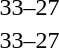<table style="text-align:center">
<tr>
<th width=200></th>
<th width=100></th>
<th width=200></th>
</tr>
<tr>
<td align=right><strong></strong></td>
<td>33–27</td>
<td align=left></td>
</tr>
<tr>
<td align=right><strong></strong></td>
<td>33–27</td>
<td align=left></td>
</tr>
<tr>
</tr>
</table>
